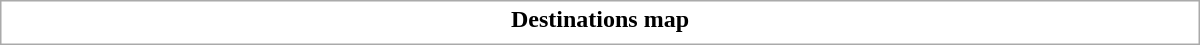<table class="collapsible uncollapsed" style="border:1px #aaa solid; width:50em; margin:0.2em auto">
<tr>
<th>Destinations map</th>
</tr>
<tr>
<td></td>
</tr>
</table>
